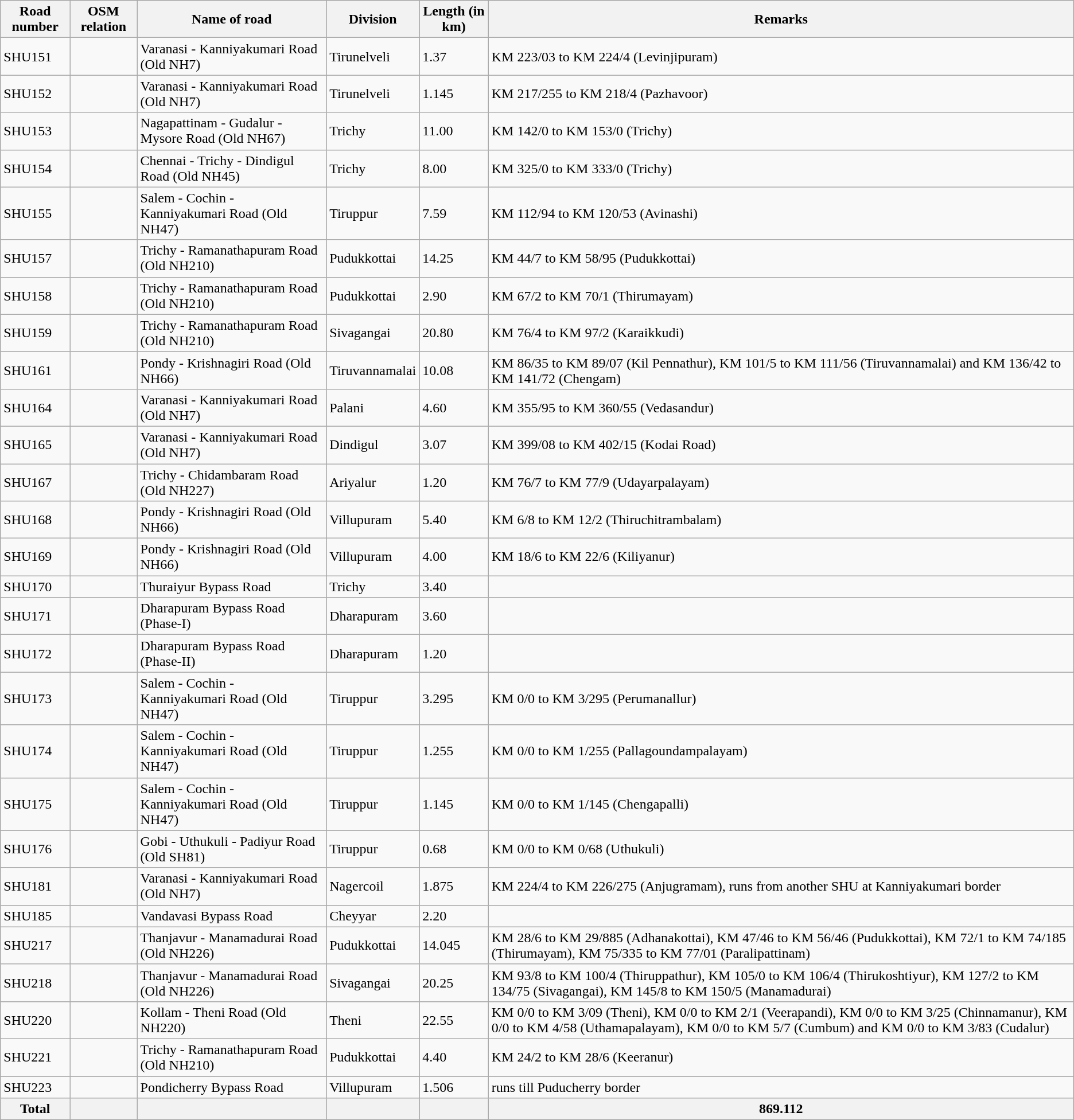<table class="wikitable">
<tr>
<th>Road number</th>
<th>OSM relation</th>
<th>Name of road</th>
<th>Division</th>
<th>Length (in km)</th>
<th>Remarks</th>
</tr>
<tr>
<td>SHU151</td>
<td></td>
<td>Varanasi - Kanniyakumari Road (Old NH7)</td>
<td>Tirunelveli</td>
<td>1.37</td>
<td>KM 223/03 to KM 224/4 (Levinjipuram)</td>
</tr>
<tr>
<td>SHU152</td>
<td></td>
<td>Varanasi - Kanniyakumari Road (Old NH7)</td>
<td>Tirunelveli</td>
<td>1.145</td>
<td>KM 217/255 to KM 218/4 (Pazhavoor)</td>
</tr>
<tr>
<td>SHU153</td>
<td></td>
<td>Nagapattinam - Gudalur - Mysore Road (Old NH67)</td>
<td>Trichy</td>
<td>11.00</td>
<td>KM 142/0 to KM 153/0 (Trichy)</td>
</tr>
<tr>
<td>SHU154</td>
<td></td>
<td>Chennai - Trichy - Dindigul Road (Old NH45)</td>
<td>Trichy</td>
<td>8.00</td>
<td>KM 325/0 to KM 333/0 (Trichy)</td>
</tr>
<tr>
<td>SHU155</td>
<td></td>
<td>Salem - Cochin - Kanniyakumari Road (Old NH47)</td>
<td>Tiruppur</td>
<td>7.59</td>
<td>KM 112/94 to KM 120/53 (Avinashi)</td>
</tr>
<tr>
<td>SHU157</td>
<td></td>
<td>Trichy - Ramanathapuram Road (Old NH210)</td>
<td>Pudukkottai</td>
<td>14.25</td>
<td>KM 44/7 to KM 58/95 (Pudukkottai)</td>
</tr>
<tr>
<td>SHU158</td>
<td></td>
<td>Trichy - Ramanathapuram Road (Old NH210)</td>
<td>Pudukkottai</td>
<td>2.90</td>
<td>KM 67/2 to KM 70/1 (Thirumayam)</td>
</tr>
<tr>
<td>SHU159</td>
<td></td>
<td>Trichy - Ramanathapuram Road (Old NH210)</td>
<td>Sivagangai</td>
<td>20.80</td>
<td>KM 76/4 to KM 97/2 (Karaikkudi)</td>
</tr>
<tr>
<td>SHU161</td>
<td></td>
<td>Pondy - Krishnagiri Road (Old NH66)</td>
<td>Tiruvannamalai</td>
<td>10.08</td>
<td>KM 86/35 to KM 89/07 (Kil Pennathur), KM 101/5 to KM 111/56 (Tiruvannamalai) and KM 136/42 to KM 141/72 (Chengam)</td>
</tr>
<tr>
<td>SHU164</td>
<td></td>
<td>Varanasi - Kanniyakumari Road (Old NH7)</td>
<td>Palani</td>
<td>4.60</td>
<td>KM 355/95 to KM 360/55 (Vedasandur)</td>
</tr>
<tr>
<td>SHU165</td>
<td></td>
<td>Varanasi - Kanniyakumari Road (Old NH7)</td>
<td>Dindigul</td>
<td>3.07</td>
<td>KM 399/08 to KM 402/15 (Kodai Road)</td>
</tr>
<tr>
<td>SHU167</td>
<td></td>
<td>Trichy - Chidambaram Road (Old NH227)</td>
<td>Ariyalur</td>
<td>1.20</td>
<td>KM 76/7 to KM 77/9 (Udayarpalayam)</td>
</tr>
<tr>
<td>SHU168</td>
<td></td>
<td>Pondy - Krishnagiri Road (Old NH66)</td>
<td>Villupuram</td>
<td>5.40</td>
<td>KM 6/8 to KM 12/2 (Thiruchitrambalam)</td>
</tr>
<tr>
<td>SHU169</td>
<td></td>
<td>Pondy - Krishnagiri Road (Old NH66)</td>
<td>Villupuram</td>
<td>4.00</td>
<td>KM 18/6 to KM 22/6 (Kiliyanur)</td>
</tr>
<tr>
<td>SHU170</td>
<td></td>
<td>Thuraiyur Bypass Road</td>
<td>Trichy</td>
<td>3.40</td>
<td></td>
</tr>
<tr>
<td>SHU171</td>
<td></td>
<td>Dharapuram Bypass Road (Phase-I)</td>
<td>Dharapuram</td>
<td>3.60</td>
<td></td>
</tr>
<tr>
<td>SHU172</td>
<td></td>
<td>Dharapuram Bypass Road (Phase-II)</td>
<td>Dharapuram</td>
<td>1.20</td>
<td></td>
</tr>
<tr>
<td>SHU173</td>
<td></td>
<td>Salem - Cochin - Kanniyakumari Road (Old NH47)</td>
<td>Tiruppur</td>
<td>3.295</td>
<td>KM 0/0 to KM 3/295 (Perumanallur)</td>
</tr>
<tr>
<td>SHU174</td>
<td></td>
<td>Salem - Cochin - Kanniyakumari Road (Old NH47)</td>
<td>Tiruppur</td>
<td>1.255</td>
<td>KM 0/0 to KM 1/255 (Pallagoundampalayam)</td>
</tr>
<tr>
<td>SHU175</td>
<td></td>
<td>Salem - Cochin - Kanniyakumari Road (Old NH47)</td>
<td>Tiruppur</td>
<td>1.145</td>
<td>KM 0/0 to KM 1/145 (Chengapalli)</td>
</tr>
<tr>
<td>SHU176</td>
<td></td>
<td>Gobi - Uthukuli - Padiyur Road (Old SH81)</td>
<td>Tiruppur</td>
<td>0.68</td>
<td>KM 0/0 to KM 0/68 (Uthukuli)</td>
</tr>
<tr>
<td>SHU181</td>
<td></td>
<td>Varanasi - Kanniyakumari Road (Old NH7)</td>
<td>Nagercoil</td>
<td>1.875</td>
<td>KM 224/4 to KM 226/275 (Anjugramam), runs from another SHU at Kanniyakumari border</td>
</tr>
<tr>
<td>SHU185</td>
<td></td>
<td>Vandavasi Bypass Road</td>
<td>Cheyyar</td>
<td>2.20</td>
<td></td>
</tr>
<tr>
<td>SHU217</td>
<td></td>
<td>Thanjavur - Manamadurai Road (Old NH226)</td>
<td>Pudukkottai</td>
<td>14.045</td>
<td>KM 28/6 to KM 29/885 (Adhanakottai), KM 47/46 to KM 56/46 (Pudukkottai), KM 72/1 to KM 74/185 (Thirumayam), KM 75/335 to KM 77/01 (Paralipattinam)</td>
</tr>
<tr>
<td>SHU218</td>
<td></td>
<td>Thanjavur - Manamadurai Road (Old NH226)</td>
<td>Sivagangai</td>
<td>20.25</td>
<td>KM 93/8 to KM 100/4 (Thiruppathur), KM 105/0 to KM 106/4 (Thirukoshtiyur), KM 127/2 to KM 134/75 (Sivagangai), KM 145/8 to KM 150/5 (Manamadurai)</td>
</tr>
<tr>
<td>SHU220</td>
<td></td>
<td>Kollam - Theni Road (Old NH220)</td>
<td>Theni</td>
<td>22.55</td>
<td>KM 0/0 to KM 3/09 (Theni), KM 0/0 to KM 2/1 (Veerapandi), KM 0/0 to KM 3/25 (Chinnamanur), KM 0/0 to KM 4/58 (Uthamapalayam), KM 0/0 to KM 5/7 (Cumbum) and KM 0/0 to KM 3/83 (Cudalur)</td>
</tr>
<tr>
<td>SHU221</td>
<td></td>
<td>Trichy - Ramanathapuram Road (Old NH210)</td>
<td>Pudukkottai</td>
<td>4.40</td>
<td>KM 24/2 to KM 28/6 (Keeranur)</td>
</tr>
<tr>
<td>SHU223</td>
<td></td>
<td>Pondicherry Bypass Road</td>
<td>Villupuram</td>
<td>1.506</td>
<td>runs till Puducherry border</td>
</tr>
<tr>
<th>Total</th>
<th></th>
<th></th>
<th></th>
<th></th>
<th halign="left">869.112</th>
</tr>
</table>
